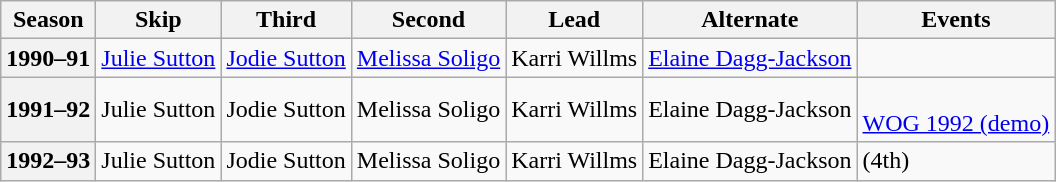<table class="wikitable">
<tr>
<th scope="col">Season</th>
<th scope="col">Skip</th>
<th scope="col">Third</th>
<th scope="col">Second</th>
<th scope="col">Lead</th>
<th scope="col">Alternate</th>
<th scope="col">Events</th>
</tr>
<tr>
<th scope="row">1990–91</th>
<td><a href='#'>Julie Sutton</a></td>
<td><a href='#'>Jodie Sutton</a></td>
<td><a href='#'>Melissa Soligo</a></td>
<td>Karri Willms</td>
<td><a href='#'>Elaine Dagg-Jackson</a></td>
<td> <br> </td>
</tr>
<tr>
<th scope="row">1991–92</th>
<td>Julie Sutton</td>
<td>Jodie Sutton</td>
<td>Melissa Soligo</td>
<td>Karri Willms</td>
<td>Elaine Dagg-Jackson</td>
<td> <br><a href='#'>WOG 1992 (demo)</a> </td>
</tr>
<tr>
<th scope="row">1992–93</th>
<td>Julie Sutton</td>
<td>Jodie Sutton</td>
<td>Melissa Soligo</td>
<td>Karri Willms</td>
<td>Elaine Dagg-Jackson</td>
<td> (4th)</td>
</tr>
</table>
